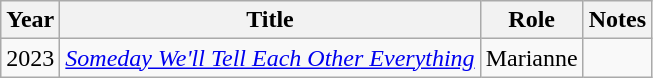<table class="wikitable sortable">
<tr>
<th>Year</th>
<th>Title</th>
<th>Role</th>
<th class="unsortable">Notes</th>
</tr>
<tr>
<td>2023</td>
<td><em><a href='#'>Someday We'll Tell Each Other Everything</a></em></td>
<td>Marianne</td>
</tr>
</table>
